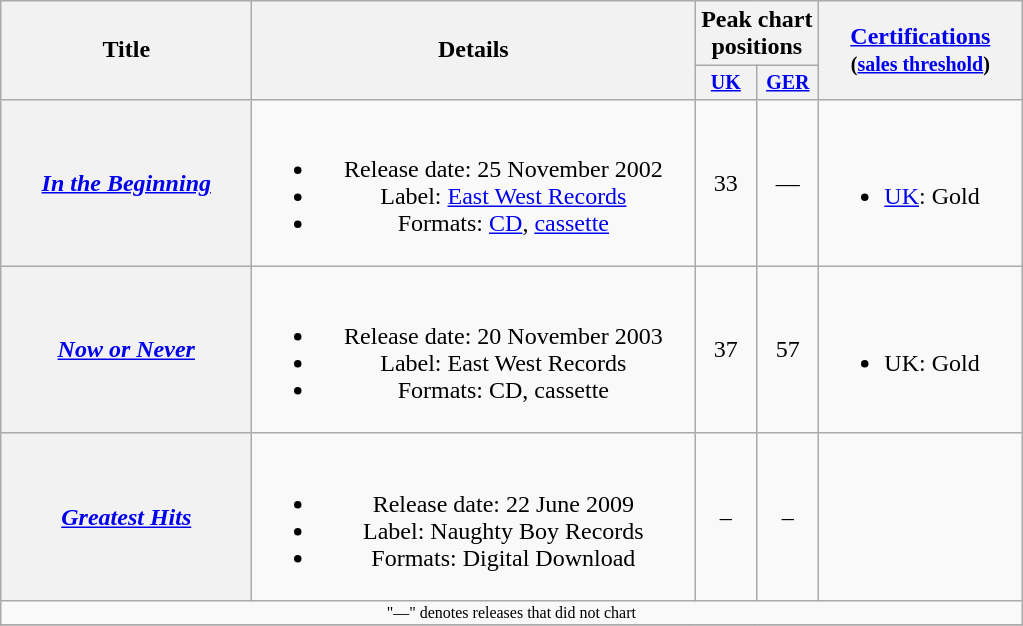<table class="wikitable plainrowheaders" style="text-align:center;">
<tr>
<th rowspan="2" style="width:10em;">Title</th>
<th rowspan="2" style="width:18em;">Details</th>
<th colspan="2">Peak chart<br>positions</th>
<th rowspan="2" style="width:8em;"><a href='#'>Certifications</a><br><small>(<a href='#'>sales threshold</a>)</small></th>
</tr>
<tr style="font-size:smaller;">
<th width="35"><a href='#'>UK</a><br></th>
<th width="35"><a href='#'>GER</a><br></th>
</tr>
<tr>
<th scope="row"><em><a href='#'>In the Beginning</a></em></th>
<td><br><ul><li>Release date: 25 November 2002</li><li>Label: <a href='#'>East West Records</a></li><li>Formats: <a href='#'>CD</a>, <a href='#'>cassette</a></li></ul></td>
<td>33</td>
<td>—</td>
<td align="left"><br><ul><li><a href='#'>UK</a>: Gold</li></ul></td>
</tr>
<tr>
<th scope="row"><em><a href='#'>Now or Never</a></em></th>
<td><br><ul><li>Release date: 20 November 2003</li><li>Label: East West Records</li><li>Formats: CD, cassette</li></ul></td>
<td>37</td>
<td>57</td>
<td align="left"><br><ul><li>UK: Gold</li></ul></td>
</tr>
<tr>
<th scope="row"><em><a href='#'>Greatest Hits</a></em></th>
<td><br><ul><li>Release date: 22 June 2009</li><li>Label: Naughty Boy Records</li><li>Formats: Digital Download</li></ul></td>
<td>–</td>
<td>–</td>
<td align="left"></td>
</tr>
<tr>
<td colspan="10" style="font-size:8pt">"—" denotes releases that did not chart</td>
</tr>
<tr>
</tr>
</table>
